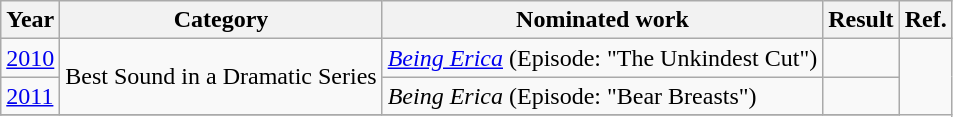<table class="wikitable sortable">
<tr>
<th>Year</th>
<th>Category</th>
<th>Nominated work</th>
<th>Result</th>
<th>Ref.</th>
</tr>
<tr>
<td><a href='#'>2010</a></td>
<td rowspan="2">Best Sound in a Dramatic Series</td>
<td><em><a href='#'>Being Erica</a></em> (Episode: "The Unkindest Cut")</td>
<td></td>
<td rowspan="4"></td>
</tr>
<tr>
<td><a href='#'>2011</a></td>
<td><em>Being Erica</em> (Episode: "Bear Breasts")</td>
<td></td>
</tr>
<tr>
</tr>
</table>
